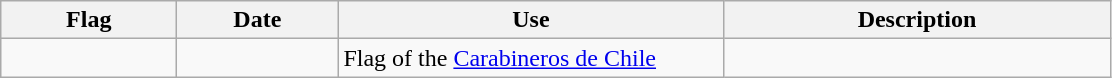<table class="wikitable">
<tr>
<th style="width:110px;">Flag</th>
<th style="width:100px;">Date</th>
<th style="width:250px;">Use</th>
<th style="width:250px;">Description</th>
</tr>
<tr>
<td></td>
<td></td>
<td>Flag of the <a href='#'>Carabineros de Chile</a></td>
<td></td>
</tr>
</table>
